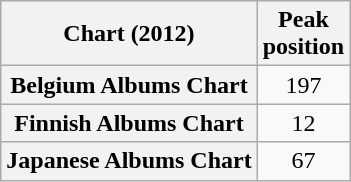<table class="wikitable sortable plainrowheaders" style="text-align:center">
<tr>
<th scope="col">Chart (2012)</th>
<th scope="col">Peak<br>position</th>
</tr>
<tr>
<th scope="row">Belgium Albums Chart</th>
<td>197</td>
</tr>
<tr>
<th scope="row">Finnish Albums Chart</th>
<td>12</td>
</tr>
<tr>
<th scope="row">Japanese Albums Chart</th>
<td>67</td>
</tr>
</table>
